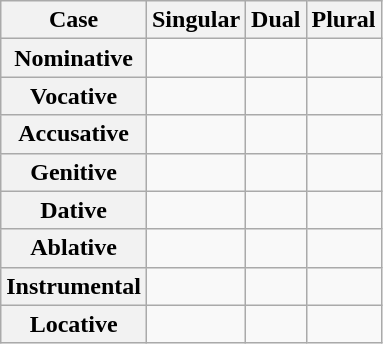<table class="wikitable">
<tr>
<th>Case</th>
<th>Singular</th>
<th>Dual</th>
<th>Plural</th>
</tr>
<tr>
<th>Nominative</th>
<td></td>
<td></td>
<td></td>
</tr>
<tr>
<th>Vocative</th>
<td></td>
<td></td>
<td></td>
</tr>
<tr>
<th>Accusative</th>
<td></td>
<td></td>
<td></td>
</tr>
<tr>
<th>Genitive</th>
<td></td>
<td></td>
<td></td>
</tr>
<tr>
<th>Dative</th>
<td></td>
<td></td>
<td></td>
</tr>
<tr>
<th>Ablative</th>
<td></td>
<td></td>
<td></td>
</tr>
<tr>
<th>Instrumental</th>
<td></td>
<td></td>
<td></td>
</tr>
<tr>
<th>Locative</th>
<td></td>
<td></td>
<td></td>
</tr>
</table>
